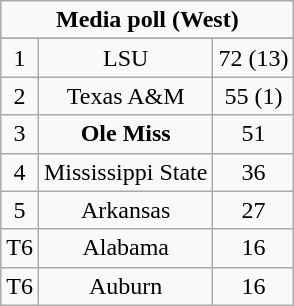<table class="wikitable">
<tr>
<td colspan="3" align="center"><strong>Media poll (West)</strong></td>
</tr>
<tr align="center">
</tr>
<tr align="center">
<td>1</td>
<td>LSU</td>
<td>72 (13)</td>
</tr>
<tr align="center">
<td>2</td>
<td>Texas A&M</td>
<td>55 (1)</td>
</tr>
<tr align="center">
<td>3</td>
<td><strong>Ole Miss</strong></td>
<td>51</td>
</tr>
<tr align="center">
<td>4</td>
<td>Mississippi State</td>
<td>36</td>
</tr>
<tr align="center">
<td>5</td>
<td>Arkansas</td>
<td>27</td>
</tr>
<tr align="center">
<td>T6</td>
<td>Alabama</td>
<td>16</td>
</tr>
<tr align="center">
<td>T6</td>
<td>Auburn</td>
<td>16</td>
</tr>
</table>
